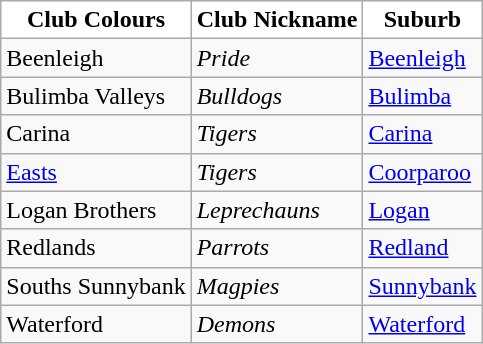<table class="wikitable">
<tr>
<th style="background:white; ">Club Colours</th>
<th style="background:white; ">Club Nickname</th>
<th style="background:white; ">Suburb</th>
</tr>
<tr>
<td> Beenleigh</td>
<td><em>Pride</em></td>
<td><a href='#'>Beenleigh</a></td>
</tr>
<tr>
<td> Bulimba Valleys</td>
<td><em>Bulldogs</em></td>
<td><a href='#'>Bulimba</a></td>
</tr>
<tr>
<td> Carina</td>
<td><em>Tigers</em></td>
<td><a href='#'>Carina</a></td>
</tr>
<tr>
<td> <a href='#'>Easts</a></td>
<td><em>Tigers</em></td>
<td><a href='#'>Coorparoo</a></td>
</tr>
<tr>
<td> Logan Brothers</td>
<td><em>Leprechauns</em></td>
<td><a href='#'>Logan</a></td>
</tr>
<tr>
<td> Redlands</td>
<td><em>Parrots</em></td>
<td><a href='#'>Redland</a></td>
</tr>
<tr>
<td> Souths Sunnybank</td>
<td><em>Magpies</em></td>
<td><a href='#'>Sunnybank</a></td>
</tr>
<tr>
<td> Waterford</td>
<td><em>Demons</em></td>
<td><a href='#'>Waterford</a></td>
</tr>
</table>
